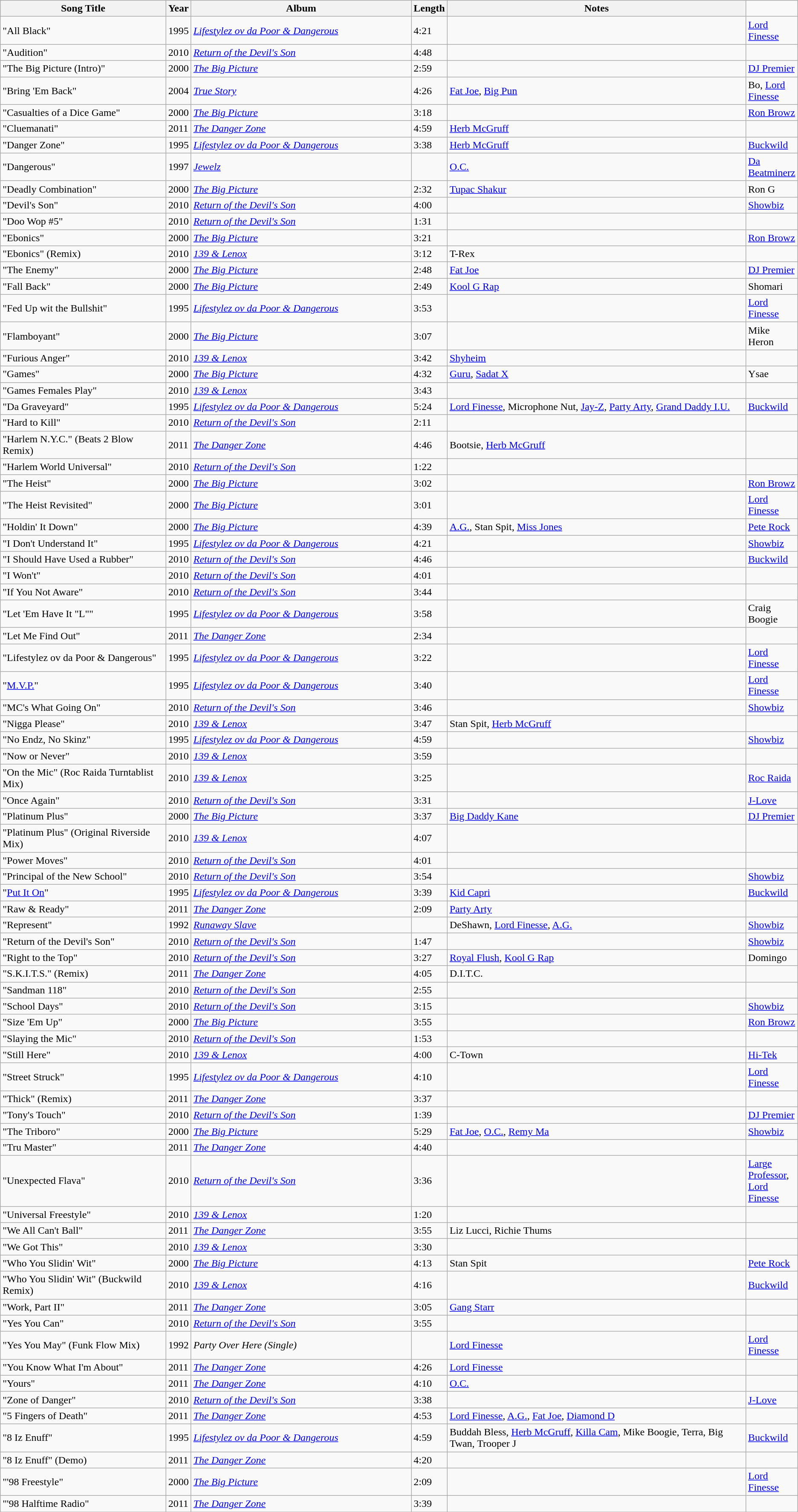<table class="wikitable sortable">
<tr>
<th width="21%">Song Title</th>
<th width="1%">Year</th>
<th width="28%">Album</th>
<th width="1%">Length</th>
<th width="38%">Notes</th>
</tr>
<tr>
<td>"All Black"</td>
<td>1995</td>
<td><em><a href='#'>Lifestylez ov da Poor & Dangerous</a></em></td>
<td>4:21</td>
<td></td>
<td><a href='#'>Lord Finesse</a></td>
</tr>
<tr>
<td>"Audition"</td>
<td>2010</td>
<td><em><a href='#'>Return of the Devil's Son</a></em></td>
<td>4:48</td>
<td></td>
<td></td>
</tr>
<tr>
<td>"The Big Picture (Intro)"</td>
<td>2000</td>
<td><em><a href='#'>The Big Picture</a></em></td>
<td>2:59</td>
<td></td>
<td><a href='#'>DJ Premier</a></td>
</tr>
<tr>
<td>"Bring 'Em Back"</td>
<td>2004</td>
<td><em><a href='#'>True Story</a></em></td>
<td>4:26</td>
<td><a href='#'>Fat Joe</a>, <a href='#'>Big Pun</a></td>
<td>Bo, <a href='#'>Lord Finesse</a></td>
</tr>
<tr>
<td>"Casualties of a Dice Game"</td>
<td>2000</td>
<td><em><a href='#'>The Big Picture</a></em></td>
<td>3:18</td>
<td></td>
<td><a href='#'>Ron Browz</a></td>
</tr>
<tr>
<td>"Cluemanati"</td>
<td>2011</td>
<td><em><a href='#'>The Danger Zone</a></em></td>
<td>4:59</td>
<td><a href='#'>Herb McGruff</a></td>
<td></td>
</tr>
<tr>
<td>"Danger Zone"</td>
<td>1995</td>
<td><em><a href='#'>Lifestylez ov da Poor & Dangerous</a></em></td>
<td>3:38</td>
<td><a href='#'>Herb McGruff</a></td>
<td><a href='#'>Buckwild</a></td>
</tr>
<tr>
<td>"Dangerous"</td>
<td>1997</td>
<td><em><a href='#'>Jewelz</a></em></td>
<td></td>
<td><a href='#'>O.C.</a></td>
<td><a href='#'>Da Beatminerz</a></td>
</tr>
<tr>
<td>"Deadly Combination"</td>
<td>2000</td>
<td><em><a href='#'>The Big Picture</a></em></td>
<td>2:32</td>
<td><a href='#'>Tupac Shakur</a></td>
<td>Ron G</td>
</tr>
<tr>
<td>"Devil's Son"</td>
<td>2010</td>
<td><em><a href='#'>Return of the Devil's Son</a></em></td>
<td>4:00</td>
<td></td>
<td><a href='#'>Showbiz</a></td>
</tr>
<tr>
<td>"Doo Wop #5"</td>
<td>2010</td>
<td><em><a href='#'>Return of the Devil's Son</a></em></td>
<td>1:31</td>
<td></td>
<td></td>
</tr>
<tr>
<td>"Ebonics"</td>
<td>2000</td>
<td><em><a href='#'>The Big Picture</a></em></td>
<td>3:21</td>
<td></td>
<td><a href='#'>Ron Browz</a></td>
</tr>
<tr>
<td>"Ebonics" (Remix)</td>
<td>2010</td>
<td><em><a href='#'>139 & Lenox</a></em></td>
<td>3:12</td>
<td>T-Rex</td>
<td></td>
</tr>
<tr>
<td>"The Enemy"</td>
<td>2000</td>
<td><em><a href='#'>The Big Picture</a></em></td>
<td>2:48</td>
<td><a href='#'>Fat Joe</a></td>
<td><a href='#'>DJ Premier</a></td>
</tr>
<tr>
<td>"Fall Back"</td>
<td>2000</td>
<td><em><a href='#'>The Big Picture</a></em></td>
<td>2:49</td>
<td><a href='#'>Kool G Rap</a></td>
<td>Shomari</td>
</tr>
<tr>
<td>"Fed Up wit the Bullshit"</td>
<td>1995</td>
<td><em><a href='#'>Lifestylez ov da Poor & Dangerous</a></em></td>
<td>3:53</td>
<td></td>
<td><a href='#'>Lord Finesse</a></td>
</tr>
<tr>
<td>"Flamboyant"</td>
<td>2000</td>
<td><em><a href='#'>The Big Picture</a></em></td>
<td>3:07</td>
<td></td>
<td>Mike Heron</td>
</tr>
<tr>
<td>"Furious Anger"</td>
<td>2010</td>
<td><em><a href='#'>139 & Lenox</a></em></td>
<td>3:42</td>
<td><a href='#'>Shyheim</a></td>
<td></td>
</tr>
<tr>
<td>"Games"</td>
<td>2000</td>
<td><em><a href='#'>The Big Picture</a></em></td>
<td>4:32</td>
<td><a href='#'>Guru</a>, <a href='#'>Sadat X</a></td>
<td>Ysae</td>
</tr>
<tr>
<td>"Games Females Play"</td>
<td>2010</td>
<td><em><a href='#'>139 & Lenox</a></em></td>
<td>3:43</td>
<td></td>
<td></td>
</tr>
<tr>
<td>"Da Graveyard"</td>
<td>1995</td>
<td><em><a href='#'>Lifestylez ov da Poor & Dangerous</a></em></td>
<td>5:24</td>
<td><a href='#'>Lord Finesse</a>, Microphone Nut, <a href='#'>Jay-Z</a>, <a href='#'>Party Arty</a>, <a href='#'>Grand Daddy I.U.</a></td>
<td><a href='#'>Buckwild</a></td>
</tr>
<tr>
<td>"Hard to Kill"</td>
<td>2010</td>
<td><em><a href='#'>Return of the Devil's Son</a></em></td>
<td>2:11</td>
<td></td>
<td></td>
</tr>
<tr>
<td>"Harlem N.Y.C." (Beats 2 Blow Remix)</td>
<td>2011</td>
<td><em><a href='#'>The Danger Zone</a></em></td>
<td>4:46</td>
<td>Bootsie, <a href='#'>Herb McGruff</a></td>
<td></td>
</tr>
<tr>
<td>"Harlem World Universal"</td>
<td>2010</td>
<td><em><a href='#'>Return of the Devil's Son</a></em></td>
<td>1:22</td>
<td></td>
<td></td>
</tr>
<tr>
<td>"The Heist"</td>
<td>2000</td>
<td><em><a href='#'>The Big Picture</a></em></td>
<td>3:02</td>
<td></td>
<td><a href='#'>Ron Browz</a></td>
</tr>
<tr>
<td>"The Heist Revisited"</td>
<td>2000</td>
<td><em><a href='#'>The Big Picture</a></em></td>
<td>3:01</td>
<td></td>
<td><a href='#'>Lord Finesse</a></td>
</tr>
<tr>
<td>"Holdin' It Down"</td>
<td>2000</td>
<td><em><a href='#'>The Big Picture</a></em></td>
<td>4:39</td>
<td><a href='#'>A.G.</a>, Stan Spit, <a href='#'>Miss Jones</a></td>
<td><a href='#'>Pete Rock</a></td>
</tr>
<tr>
<td>"I Don't Understand It"</td>
<td>1995</td>
<td><em><a href='#'>Lifestylez ov da Poor & Dangerous</a></em></td>
<td>4:21</td>
<td></td>
<td><a href='#'>Showbiz</a></td>
</tr>
<tr>
<td>"I Should Have Used a Rubber"</td>
<td>2010</td>
<td><em><a href='#'>Return of the Devil's Son</a></em></td>
<td>4:46</td>
<td></td>
<td><a href='#'>Buckwild</a></td>
</tr>
<tr>
<td>"I Won't"</td>
<td>2010</td>
<td><em><a href='#'>Return of the Devil's Son</a></em></td>
<td>4:01</td>
<td></td>
<td></td>
</tr>
<tr>
<td>"If You Not Aware"</td>
<td>2010</td>
<td><em><a href='#'>Return of the Devil's Son</a></em></td>
<td>3:44</td>
<td></td>
<td></td>
</tr>
<tr>
<td>"Let 'Em Have It "L""</td>
<td>1995</td>
<td><em><a href='#'>Lifestylez ov da Poor & Dangerous</a></em></td>
<td>3:58</td>
<td></td>
<td>Craig Boogie</td>
</tr>
<tr>
<td>"Let Me Find Out"</td>
<td>2011</td>
<td><em><a href='#'>The Danger Zone</a></em></td>
<td>2:34</td>
<td></td>
<td></td>
</tr>
<tr>
<td>"Lifestylez ov da Poor & Dangerous"</td>
<td>1995</td>
<td><em><a href='#'>Lifestylez ov da Poor & Dangerous</a></em></td>
<td>3:22</td>
<td></td>
<td><a href='#'>Lord Finesse</a></td>
</tr>
<tr>
<td>"<a href='#'>M.V.P.</a>"</td>
<td>1995</td>
<td><em><a href='#'>Lifestylez ov da Poor & Dangerous</a></em></td>
<td>3:40</td>
<td></td>
<td><a href='#'>Lord Finesse</a></td>
</tr>
<tr>
<td>"MC's What Going On"</td>
<td>2010</td>
<td><em><a href='#'>Return of the Devil's Son</a></em></td>
<td>3:46</td>
<td></td>
<td><a href='#'>Showbiz</a></td>
</tr>
<tr>
<td>"Nigga Please"</td>
<td>2010</td>
<td><em><a href='#'>139 & Lenox</a></em></td>
<td>3:47</td>
<td>Stan Spit, <a href='#'>Herb McGruff</a></td>
<td></td>
</tr>
<tr>
<td>"No Endz, No Skinz"</td>
<td>1995</td>
<td><em><a href='#'>Lifestylez ov da Poor & Dangerous</a></em></td>
<td>4:59</td>
<td></td>
<td><a href='#'>Showbiz</a></td>
</tr>
<tr>
<td>"Now or Never"</td>
<td>2010</td>
<td><em><a href='#'>139 & Lenox</a></em></td>
<td>3:59</td>
<td></td>
<td></td>
</tr>
<tr>
<td>"On the Mic" (Roc Raida Turntablist Mix)</td>
<td>2010</td>
<td><em><a href='#'>139 & Lenox</a></em></td>
<td>3:25</td>
<td></td>
<td><a href='#'>Roc Raida</a></td>
</tr>
<tr>
<td>"Once Again"</td>
<td>2010</td>
<td><em><a href='#'>Return of the Devil's Son</a></em></td>
<td>3:31</td>
<td></td>
<td><a href='#'>J-Love</a></td>
</tr>
<tr>
<td>"Platinum Plus"</td>
<td>2000</td>
<td><em><a href='#'>The Big Picture</a></em></td>
<td>3:37</td>
<td><a href='#'>Big Daddy Kane</a></td>
<td><a href='#'>DJ Premier</a></td>
</tr>
<tr>
<td>"Platinum Plus" (Original Riverside Mix)</td>
<td>2010</td>
<td><em><a href='#'>139 & Lenox</a></em></td>
<td>4:07</td>
<td></td>
<td></td>
</tr>
<tr>
<td>"Power Moves"</td>
<td>2010</td>
<td><em><a href='#'>Return of the Devil's Son</a></em></td>
<td>4:01</td>
<td></td>
<td></td>
</tr>
<tr>
<td>"Principal of the New School"</td>
<td>2010</td>
<td><em><a href='#'>Return of the Devil's Son</a></em></td>
<td>3:54</td>
<td></td>
<td><a href='#'>Showbiz</a></td>
</tr>
<tr>
<td>"<a href='#'>Put It On</a>"</td>
<td>1995</td>
<td><em><a href='#'>Lifestylez ov da Poor & Dangerous</a></em></td>
<td>3:39</td>
<td><a href='#'>Kid Capri</a></td>
<td><a href='#'>Buckwild</a></td>
</tr>
<tr>
<td>"Raw & Ready"</td>
<td>2011</td>
<td><em><a href='#'>The Danger Zone</a></em></td>
<td>2:09</td>
<td><a href='#'>Party Arty</a></td>
<td></td>
</tr>
<tr>
<td>"Represent"</td>
<td>1992</td>
<td><em><a href='#'>Runaway Slave</a></em></td>
<td></td>
<td>DeShawn, <a href='#'>Lord Finesse</a>, <a href='#'>A.G.</a></td>
<td><a href='#'>Showbiz</a></td>
</tr>
<tr>
<td>"Return of the Devil's Son"</td>
<td>2010</td>
<td><em><a href='#'>Return of the Devil's Son</a></em></td>
<td>1:47</td>
<td></td>
<td><a href='#'>Showbiz</a></td>
</tr>
<tr>
<td>"Right to the Top"</td>
<td>2010</td>
<td><em><a href='#'>Return of the Devil's Son</a></em></td>
<td>3:27</td>
<td><a href='#'>Royal Flush</a>, <a href='#'>Kool G Rap</a></td>
<td>Domingo</td>
</tr>
<tr>
<td>"S.K.I.T.S." (Remix)</td>
<td>2011</td>
<td><em><a href='#'>The Danger Zone</a></em></td>
<td>4:05</td>
<td>D.I.T.C.</td>
<td></td>
</tr>
<tr>
<td>"Sandman 118"</td>
<td>2010</td>
<td><em><a href='#'>Return of the Devil's Son</a></em></td>
<td>2:55</td>
<td></td>
<td></td>
</tr>
<tr>
<td>"School Days"</td>
<td>2010</td>
<td><em><a href='#'>Return of the Devil's Son</a></em></td>
<td>3:15</td>
<td></td>
<td><a href='#'>Showbiz</a></td>
</tr>
<tr>
<td>"Size 'Em Up"</td>
<td>2000</td>
<td><em><a href='#'>The Big Picture</a></em></td>
<td>3:55</td>
<td></td>
<td><a href='#'>Ron Browz</a></td>
</tr>
<tr>
<td>"Slaying the Mic"</td>
<td>2010</td>
<td><em><a href='#'>Return of the Devil's Son</a></em></td>
<td>1:53</td>
<td></td>
<td></td>
</tr>
<tr>
<td>"Still Here"</td>
<td>2010</td>
<td><em><a href='#'>139 & Lenox</a></em></td>
<td>4:00</td>
<td>C-Town</td>
<td><a href='#'>Hi-Tek</a></td>
</tr>
<tr>
<td>"Street Struck"</td>
<td>1995</td>
<td><em><a href='#'>Lifestylez ov da Poor & Dangerous</a></em></td>
<td>4:10</td>
<td></td>
<td><a href='#'>Lord Finesse</a></td>
</tr>
<tr>
<td>"Thick" (Remix)</td>
<td>2011</td>
<td><em><a href='#'>The Danger Zone</a></em></td>
<td>3:37</td>
<td></td>
<td></td>
</tr>
<tr>
<td>"Tony's Touch"</td>
<td>2010</td>
<td><em><a href='#'>Return of the Devil's Son</a></em></td>
<td>1:39</td>
<td></td>
<td><a href='#'>DJ Premier</a></td>
</tr>
<tr>
<td>"The Triboro"</td>
<td>2000</td>
<td><em><a href='#'>The Big Picture</a></em></td>
<td>5:29</td>
<td><a href='#'>Fat Joe</a>, <a href='#'>O.C.</a>, <a href='#'>Remy Ma</a></td>
<td><a href='#'>Showbiz</a></td>
</tr>
<tr>
<td>"Tru Master"</td>
<td>2011</td>
<td><em><a href='#'>The Danger Zone</a></em></td>
<td>4:40</td>
<td></td>
<td></td>
</tr>
<tr>
<td>"Unexpected Flava"</td>
<td>2010</td>
<td><em><a href='#'>Return of the Devil's Son</a></em></td>
<td>3:36</td>
<td></td>
<td><a href='#'>Large Professor</a>, <a href='#'>Lord Finesse</a></td>
</tr>
<tr>
<td>"Universal Freestyle"</td>
<td>2010</td>
<td><em><a href='#'>139 & Lenox</a></em></td>
<td>1:20</td>
<td></td>
<td></td>
</tr>
<tr>
<td>"We All Can't Ball"</td>
<td>2011</td>
<td><em><a href='#'>The Danger Zone</a></em></td>
<td>3:55</td>
<td>Liz Lucci, Richie Thums</td>
<td></td>
</tr>
<tr>
<td>"We Got This"</td>
<td>2010</td>
<td><em><a href='#'>139 & Lenox</a></em></td>
<td>3:30</td>
<td></td>
<td></td>
</tr>
<tr>
<td>"Who You Slidin' Wit"</td>
<td>2000</td>
<td><em><a href='#'>The Big Picture</a></em></td>
<td>4:13</td>
<td>Stan Spit</td>
<td><a href='#'>Pete Rock</a></td>
</tr>
<tr>
<td>"Who You Slidin' Wit" (Buckwild Remix)</td>
<td>2010</td>
<td><em><a href='#'>139 & Lenox</a></em></td>
<td>4:16</td>
<td></td>
<td><a href='#'>Buckwild</a></td>
</tr>
<tr>
<td>"Work, Part II"</td>
<td>2011</td>
<td><em><a href='#'>The Danger Zone</a></em></td>
<td>3:05</td>
<td><a href='#'>Gang Starr</a></td>
<td></td>
</tr>
<tr>
<td>"Yes You Can"</td>
<td>2010</td>
<td><em><a href='#'>Return of the Devil's Son</a></em></td>
<td>3:55</td>
<td></td>
<td></td>
</tr>
<tr>
<td>"Yes You May" (Funk Flow Mix)</td>
<td>1992</td>
<td><em>Party Over Here (Single)</em></td>
<td></td>
<td><a href='#'>Lord Finesse</a></td>
<td><a href='#'>Lord Finesse</a></td>
</tr>
<tr>
<td>"You Know What I'm About"</td>
<td>2011</td>
<td><em><a href='#'>The Danger Zone</a></em></td>
<td>4:26</td>
<td><a href='#'>Lord Finesse</a></td>
<td></td>
</tr>
<tr>
<td>"Yours"</td>
<td>2011</td>
<td><em><a href='#'>The Danger Zone</a></em></td>
<td>4:10</td>
<td><a href='#'>O.C.</a></td>
<td></td>
</tr>
<tr>
<td>"Zone of Danger"</td>
<td>2010</td>
<td><em><a href='#'>Return of the Devil's Son</a></em></td>
<td>3:38</td>
<td></td>
<td><a href='#'>J-Love</a></td>
</tr>
<tr>
<td>"5 Fingers of Death"</td>
<td>2011</td>
<td><em><a href='#'>The Danger Zone</a></em></td>
<td>4:53</td>
<td><a href='#'>Lord Finesse</a>, <a href='#'>A.G.</a>, <a href='#'>Fat Joe</a>, <a href='#'>Diamond D</a></td>
<td></td>
</tr>
<tr>
<td>"8 Iz Enuff"</td>
<td>1995</td>
<td><em><a href='#'>Lifestylez ov da Poor & Dangerous</a></em></td>
<td>4:59</td>
<td>Buddah Bless, <a href='#'>Herb McGruff</a>, <a href='#'>Killa Cam</a>, Mike Boogie, Terra, Big Twan, Trooper J</td>
<td><a href='#'>Buckwild</a></td>
</tr>
<tr>
<td>"8 Iz Enuff" (Demo)</td>
<td>2011</td>
<td><em><a href='#'>The Danger Zone</a></em></td>
<td>4:20</td>
<td></td>
<td></td>
</tr>
<tr>
<td>"'98 Freestyle"</td>
<td>2000</td>
<td><em><a href='#'>The Big Picture</a></em></td>
<td>2:09</td>
<td></td>
<td><a href='#'>Lord Finesse</a></td>
</tr>
<tr>
<td>"'98 Halftime Radio"</td>
<td>2011</td>
<td><em><a href='#'>The Danger Zone</a></em></td>
<td>3:39</td>
<td></td>
<td></td>
</tr>
<tr>
</tr>
</table>
